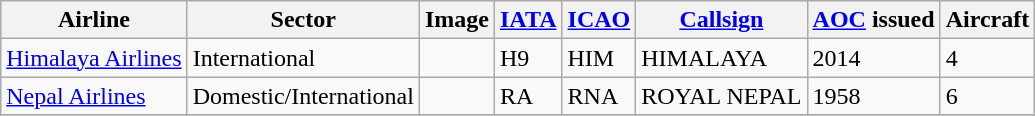<table class="wikitable sortable static-row-numbers static-row-header-text">
<tr valign="middle">
<th>Airline</th>
<th>Sector</th>
<th>Image</th>
<th><a href='#'>IATA</a></th>
<th><a href='#'>ICAO</a></th>
<th><a href='#'>Callsign</a></th>
<th><a href='#'>AOC</a> issued</th>
<th>Aircraft</th>
</tr>
<tr>
<td><a href='#'>Himalaya Airlines</a></td>
<td>International</td>
<td></td>
<td>H9</td>
<td>HIM</td>
<td>HIMALAYA</td>
<td>2014</td>
<td>4</td>
</tr>
<tr>
<td><a href='#'>Nepal Airlines</a></td>
<td>Domestic/International</td>
<td></td>
<td>RA</td>
<td>RNA</td>
<td>ROYAL NEPAL</td>
<td>1958</td>
<td>6</td>
</tr>
<tr>
</tr>
</table>
